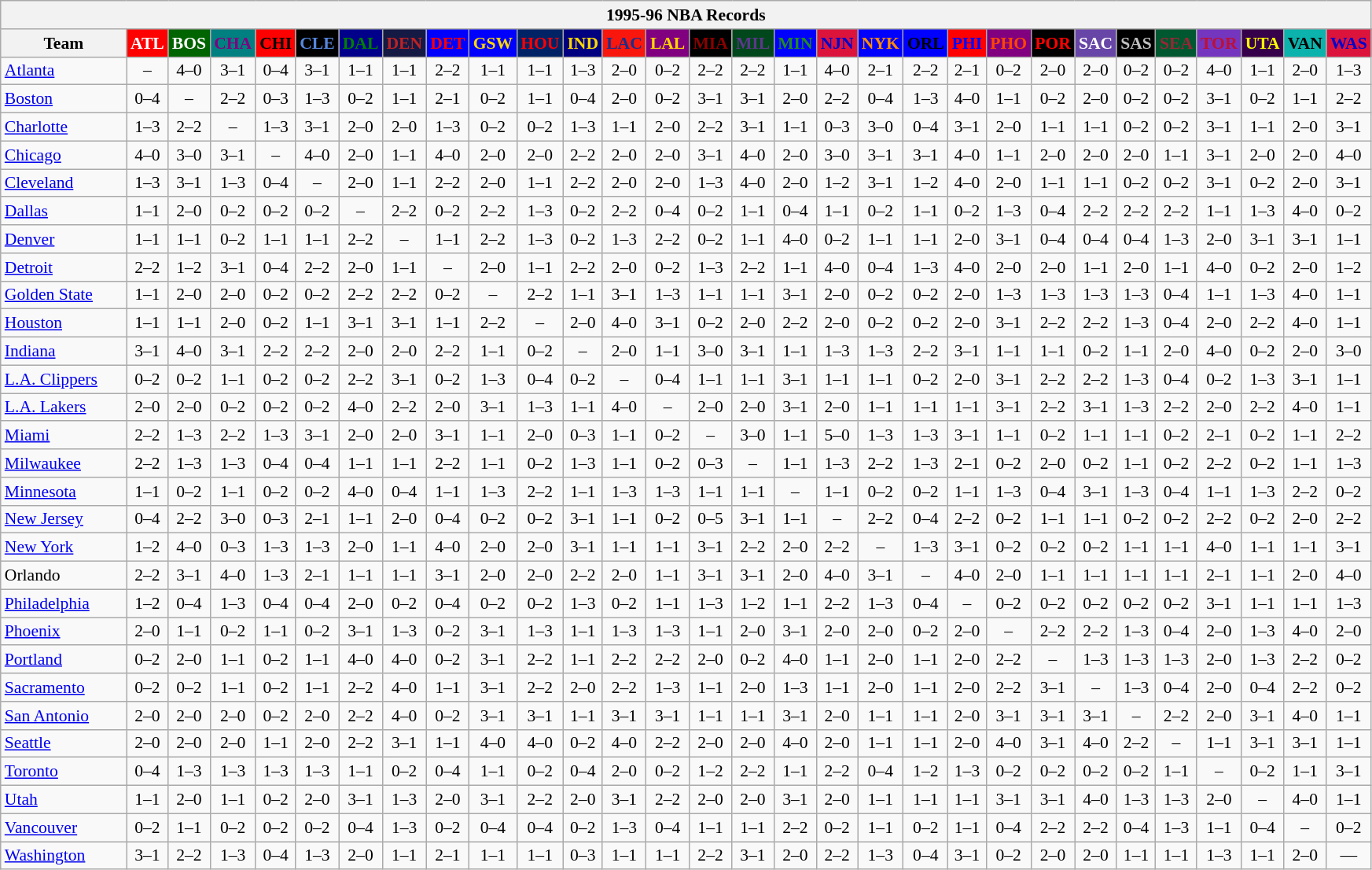<table class="wikitable" style="font-size:90%; text-align:center;">
<tr>
<th colspan=30>1995-96 NBA Records</th>
</tr>
<tr>
<th width=100>Team</th>
<th style="background:#FF0000;color:#FFFFFF;width=35">ATL</th>
<th style="background:#006400;color:#FFFFFF;width=35">BOS</th>
<th style="background:#008080;color:#800080;width=35">CHA</th>
<th style="background:#FF0000;color:#000000;width=35">CHI</th>
<th style="background:#000000;color:#5787DC;width=35">CLE</th>
<th style="background:#00008B;color:#008000;width=35">DAL</th>
<th style="background:#141A44;color:#BC2224;width=35">DEN</th>
<th style="background:#0000FF;color:#FF0000;width=35">DET</th>
<th style="background:#0000FF;color:#FFD700;width=35">GSW</th>
<th style="background:#002366;color:#FF0000;width=35">HOU</th>
<th style="background:#000080;color:#FFD700;width=35">IND</th>
<th style="background:#F9160D;color:#1A2E8B;width=35">LAC</th>
<th style="background:#800080;color:#FFD700;width=35">LAL</th>
<th style="background:#000000;color:#8B0000;width=35">MIA</th>
<th style="background:#00471B;color:#5C378A;width=35">MIL</th>
<th style="background:#0000FF;color:#228B22;width=35">MIN</th>
<th style="background:#DC143C;color:#0000CD;width=35">NJN</th>
<th style="background:#0000FF;color:#FF8C00;width=35">NYK</th>
<th style="background:#0000FF;color:#000000;width=35">ORL</th>
<th style="background:#FF0000;color:#0000FF;width=35">PHI</th>
<th style="background:#800080;color:#FF4500;width=35">PHO</th>
<th style="background:#000000;color:#FF0000;width=35">POR</th>
<th style="background:#6846A8;color:#FFFFFF;width=35">SAC</th>
<th style="background:#000000;color:#C0C0C0;width=35">SAS</th>
<th style="background:#005831;color:#992634;width=35">SEA</th>
<th style="background:#7436BF;color:#BE0F34;width=35">TOR</th>
<th style="background:#36004A;color:#FFFF00;width=35">UTA</th>
<th style="background:#0CB2AC;color:#000000;width=35">VAN</th>
<th style="background:#DC143C;color:#0000CD;width=35">WAS</th>
</tr>
<tr>
<td style="text-align:left;"><a href='#'>Atlanta</a></td>
<td>–</td>
<td>4–0</td>
<td>3–1</td>
<td>0–4</td>
<td>3–1</td>
<td>1–1</td>
<td>1–1</td>
<td>2–2</td>
<td>1–1</td>
<td>1–1</td>
<td>1–3</td>
<td>2–0</td>
<td>0–2</td>
<td>2–2</td>
<td>2–2</td>
<td>1–1</td>
<td>4–0</td>
<td>2–1</td>
<td>2–2</td>
<td>2–1</td>
<td>0–2</td>
<td>2–0</td>
<td>2–0</td>
<td>0–2</td>
<td>0–2</td>
<td>4–0</td>
<td>1–1</td>
<td>2–0</td>
<td>1–3</td>
</tr>
<tr>
<td style="text-align:left;"><a href='#'>Boston</a></td>
<td>0–4</td>
<td>–</td>
<td>2–2</td>
<td>0–3</td>
<td>1–3</td>
<td>0–2</td>
<td>1–1</td>
<td>2–1</td>
<td>0–2</td>
<td>1–1</td>
<td>0–4</td>
<td>2–0</td>
<td>0–2</td>
<td>3–1</td>
<td>3–1</td>
<td>2–0</td>
<td>2–2</td>
<td>0–4</td>
<td>1–3</td>
<td>4–0</td>
<td>1–1</td>
<td>0–2</td>
<td>2–0</td>
<td>0–2</td>
<td>0–2</td>
<td>3–1</td>
<td>0–2</td>
<td>1–1</td>
<td>2–2</td>
</tr>
<tr>
<td style="text-align:left;"><a href='#'>Charlotte</a></td>
<td>1–3</td>
<td>2–2</td>
<td>–</td>
<td>1–3</td>
<td>3–1</td>
<td>2–0</td>
<td>2–0</td>
<td>1–3</td>
<td>0–2</td>
<td>0–2</td>
<td>1–3</td>
<td>1–1</td>
<td>2–0</td>
<td>2–2</td>
<td>3–1</td>
<td>1–1</td>
<td>0–3</td>
<td>3–0</td>
<td>0–4</td>
<td>3–1</td>
<td>2–0</td>
<td>1–1</td>
<td>1–1</td>
<td>0–2</td>
<td>0–2</td>
<td>3–1</td>
<td>1–1</td>
<td>2–0</td>
<td>3–1</td>
</tr>
<tr>
<td style="text-align:left;"><a href='#'>Chicago</a></td>
<td>4–0</td>
<td>3–0</td>
<td>3–1</td>
<td>–</td>
<td>4–0</td>
<td>2–0</td>
<td>1–1</td>
<td>4–0</td>
<td>2–0</td>
<td>2–0</td>
<td>2–2</td>
<td>2–0</td>
<td>2–0</td>
<td>3–1</td>
<td>4–0</td>
<td>2–0</td>
<td>3–0</td>
<td>3–1</td>
<td>3–1</td>
<td>4–0</td>
<td>1–1</td>
<td>2–0</td>
<td>2–0</td>
<td>2–0</td>
<td>1–1</td>
<td>3–1</td>
<td>2–0</td>
<td>2–0</td>
<td>4–0</td>
</tr>
<tr>
<td style="text-align:left;"><a href='#'>Cleveland</a></td>
<td>1–3</td>
<td>3–1</td>
<td>1–3</td>
<td>0–4</td>
<td>–</td>
<td>2–0</td>
<td>1–1</td>
<td>2–2</td>
<td>2–0</td>
<td>1–1</td>
<td>2–2</td>
<td>2–0</td>
<td>2–0</td>
<td>1–3</td>
<td>4–0</td>
<td>2–0</td>
<td>1–2</td>
<td>3–1</td>
<td>1–2</td>
<td>4–0</td>
<td>2–0</td>
<td>1–1</td>
<td>1–1</td>
<td>0–2</td>
<td>0–2</td>
<td>3–1</td>
<td>0–2</td>
<td>2–0</td>
<td>3–1</td>
</tr>
<tr>
<td style="text-align:left;"><a href='#'>Dallas</a></td>
<td>1–1</td>
<td>2–0</td>
<td>0–2</td>
<td>0–2</td>
<td>0–2</td>
<td>–</td>
<td>2–2</td>
<td>0–2</td>
<td>2–2</td>
<td>1–3</td>
<td>0–2</td>
<td>2–2</td>
<td>0–4</td>
<td>0–2</td>
<td>1–1</td>
<td>0–4</td>
<td>1–1</td>
<td>0–2</td>
<td>1–1</td>
<td>0–2</td>
<td>1–3</td>
<td>0–4</td>
<td>2–2</td>
<td>2–2</td>
<td>2–2</td>
<td>1–1</td>
<td>1–3</td>
<td>4–0</td>
<td>0–2</td>
</tr>
<tr>
<td style="text-align:left;"><a href='#'>Denver</a></td>
<td>1–1</td>
<td>1–1</td>
<td>0–2</td>
<td>1–1</td>
<td>1–1</td>
<td>2–2</td>
<td>–</td>
<td>1–1</td>
<td>2–2</td>
<td>1–3</td>
<td>0–2</td>
<td>1–3</td>
<td>2–2</td>
<td>0–2</td>
<td>1–1</td>
<td>4–0</td>
<td>0–2</td>
<td>1–1</td>
<td>1–1</td>
<td>2–0</td>
<td>3–1</td>
<td>0–4</td>
<td>0–4</td>
<td>0–4</td>
<td>1–3</td>
<td>2–0</td>
<td>3–1</td>
<td>3–1</td>
<td>1–1</td>
</tr>
<tr>
<td style="text-align:left;"><a href='#'>Detroit</a></td>
<td>2–2</td>
<td>1–2</td>
<td>3–1</td>
<td>0–4</td>
<td>2–2</td>
<td>2–0</td>
<td>1–1</td>
<td>–</td>
<td>2–0</td>
<td>1–1</td>
<td>2–2</td>
<td>2–0</td>
<td>0–2</td>
<td>1–3</td>
<td>2–2</td>
<td>1–1</td>
<td>4–0</td>
<td>0–4</td>
<td>1–3</td>
<td>4–0</td>
<td>2–0</td>
<td>2–0</td>
<td>1–1</td>
<td>2–0</td>
<td>1–1</td>
<td>4–0</td>
<td>0–2</td>
<td>2–0</td>
<td>1–2</td>
</tr>
<tr>
<td style="text-align:left;"><a href='#'>Golden State</a></td>
<td>1–1</td>
<td>2–0</td>
<td>2–0</td>
<td>0–2</td>
<td>0–2</td>
<td>2–2</td>
<td>2–2</td>
<td>0–2</td>
<td>–</td>
<td>2–2</td>
<td>1–1</td>
<td>3–1</td>
<td>1–3</td>
<td>1–1</td>
<td>1–1</td>
<td>3–1</td>
<td>2–0</td>
<td>0–2</td>
<td>0–2</td>
<td>2–0</td>
<td>1–3</td>
<td>1–3</td>
<td>1–3</td>
<td>1–3</td>
<td>0–4</td>
<td>1–1</td>
<td>1–3</td>
<td>4–0</td>
<td>1–1</td>
</tr>
<tr>
<td style="text-align:left;"><a href='#'>Houston</a></td>
<td>1–1</td>
<td>1–1</td>
<td>2–0</td>
<td>0–2</td>
<td>1–1</td>
<td>3–1</td>
<td>3–1</td>
<td>1–1</td>
<td>2–2</td>
<td>–</td>
<td>2–0</td>
<td>4–0</td>
<td>3–1</td>
<td>0–2</td>
<td>2–0</td>
<td>2–2</td>
<td>2–0</td>
<td>0–2</td>
<td>0–2</td>
<td>2–0</td>
<td>3–1</td>
<td>2–2</td>
<td>2–2</td>
<td>1–3</td>
<td>0–4</td>
<td>2–0</td>
<td>2–2</td>
<td>4–0</td>
<td>1–1</td>
</tr>
<tr>
<td style="text-align:left;"><a href='#'>Indiana</a></td>
<td>3–1</td>
<td>4–0</td>
<td>3–1</td>
<td>2–2</td>
<td>2–2</td>
<td>2–0</td>
<td>2–0</td>
<td>2–2</td>
<td>1–1</td>
<td>0–2</td>
<td>–</td>
<td>2–0</td>
<td>1–1</td>
<td>3–0</td>
<td>3–1</td>
<td>1–1</td>
<td>1–3</td>
<td>1–3</td>
<td>2–2</td>
<td>3–1</td>
<td>1–1</td>
<td>1–1</td>
<td>0–2</td>
<td>1–1</td>
<td>2–0</td>
<td>4–0</td>
<td>0–2</td>
<td>2–0</td>
<td>3–0</td>
</tr>
<tr>
<td style="text-align:left;"><a href='#'>L.A. Clippers</a></td>
<td>0–2</td>
<td>0–2</td>
<td>1–1</td>
<td>0–2</td>
<td>0–2</td>
<td>2–2</td>
<td>3–1</td>
<td>0–2</td>
<td>1–3</td>
<td>0–4</td>
<td>0–2</td>
<td>–</td>
<td>0–4</td>
<td>1–1</td>
<td>1–1</td>
<td>3–1</td>
<td>1–1</td>
<td>1–1</td>
<td>0–2</td>
<td>2–0</td>
<td>3–1</td>
<td>2–2</td>
<td>2–2</td>
<td>1–3</td>
<td>0–4</td>
<td>0–2</td>
<td>1–3</td>
<td>3–1</td>
<td>1–1</td>
</tr>
<tr>
<td style="text-align:left;"><a href='#'>L.A. Lakers</a></td>
<td>2–0</td>
<td>2–0</td>
<td>0–2</td>
<td>0–2</td>
<td>0–2</td>
<td>4–0</td>
<td>2–2</td>
<td>2–0</td>
<td>3–1</td>
<td>1–3</td>
<td>1–1</td>
<td>4–0</td>
<td>–</td>
<td>2–0</td>
<td>2–0</td>
<td>3–1</td>
<td>2–0</td>
<td>1–1</td>
<td>1–1</td>
<td>1–1</td>
<td>3–1</td>
<td>2–2</td>
<td>3–1</td>
<td>1–3</td>
<td>2–2</td>
<td>2–0</td>
<td>2–2</td>
<td>4–0</td>
<td>1–1</td>
</tr>
<tr>
<td style="text-align:left;"><a href='#'>Miami</a></td>
<td>2–2</td>
<td>1–3</td>
<td>2–2</td>
<td>1–3</td>
<td>3–1</td>
<td>2–0</td>
<td>2–0</td>
<td>3–1</td>
<td>1–1</td>
<td>2–0</td>
<td>0–3</td>
<td>1–1</td>
<td>0–2</td>
<td>–</td>
<td>3–0</td>
<td>1–1</td>
<td>5–0</td>
<td>1–3</td>
<td>1–3</td>
<td>3–1</td>
<td>1–1</td>
<td>0–2</td>
<td>1–1</td>
<td>1–1</td>
<td>0–2</td>
<td>2–1</td>
<td>0–2</td>
<td>1–1</td>
<td>2–2</td>
</tr>
<tr>
<td style="text-align:left;"><a href='#'>Milwaukee</a></td>
<td>2–2</td>
<td>1–3</td>
<td>1–3</td>
<td>0–4</td>
<td>0–4</td>
<td>1–1</td>
<td>1–1</td>
<td>2–2</td>
<td>1–1</td>
<td>0–2</td>
<td>1–3</td>
<td>1–1</td>
<td>0–2</td>
<td>0–3</td>
<td>–</td>
<td>1–1</td>
<td>1–3</td>
<td>2–2</td>
<td>1–3</td>
<td>2–1</td>
<td>0–2</td>
<td>2–0</td>
<td>0–2</td>
<td>1–1</td>
<td>0–2</td>
<td>2–2</td>
<td>0–2</td>
<td>1–1</td>
<td>1–3</td>
</tr>
<tr>
<td style="text-align:left;"><a href='#'>Minnesota</a></td>
<td>1–1</td>
<td>0–2</td>
<td>1–1</td>
<td>0–2</td>
<td>0–2</td>
<td>4–0</td>
<td>0–4</td>
<td>1–1</td>
<td>1–3</td>
<td>2–2</td>
<td>1–1</td>
<td>1–3</td>
<td>1–3</td>
<td>1–1</td>
<td>1–1</td>
<td>–</td>
<td>1–1</td>
<td>0–2</td>
<td>0–2</td>
<td>1–1</td>
<td>1–3</td>
<td>0–4</td>
<td>3–1</td>
<td>1–3</td>
<td>0–4</td>
<td>1–1</td>
<td>1–3</td>
<td>2–2</td>
<td>0–2</td>
</tr>
<tr>
<td style="text-align:left;"><a href='#'>New Jersey</a></td>
<td>0–4</td>
<td>2–2</td>
<td>3–0</td>
<td>0–3</td>
<td>2–1</td>
<td>1–1</td>
<td>2–0</td>
<td>0–4</td>
<td>0–2</td>
<td>0–2</td>
<td>3–1</td>
<td>1–1</td>
<td>0–2</td>
<td>0–5</td>
<td>3–1</td>
<td>1–1</td>
<td>–</td>
<td>2–2</td>
<td>0–4</td>
<td>2–2</td>
<td>0–2</td>
<td>1–1</td>
<td>1–1</td>
<td>0–2</td>
<td>0–2</td>
<td>2–2</td>
<td>0–2</td>
<td>2–0</td>
<td>2–2</td>
</tr>
<tr>
<td style="text-align:left;"><a href='#'>New York</a></td>
<td>1–2</td>
<td>4–0</td>
<td>0–3</td>
<td>1–3</td>
<td>1–3</td>
<td>2–0</td>
<td>1–1</td>
<td>4–0</td>
<td>2–0</td>
<td>2–0</td>
<td>3–1</td>
<td>1–1</td>
<td>1–1</td>
<td>3–1</td>
<td>2–2</td>
<td>2–0</td>
<td>2–2</td>
<td>–</td>
<td>1–3</td>
<td>3–1</td>
<td>0–2</td>
<td>0–2</td>
<td>0–2</td>
<td>1–1</td>
<td>1–1</td>
<td>4–0</td>
<td>1–1</td>
<td>1–1</td>
<td>3–1</td>
</tr>
<tr>
<td style="text-align:left;">Orlando</td>
<td>2–2</td>
<td>3–1</td>
<td>4–0</td>
<td>1–3</td>
<td>2–1</td>
<td>1–1</td>
<td>1–1</td>
<td>3–1</td>
<td>2–0</td>
<td>2–0</td>
<td>2–2</td>
<td>2–0</td>
<td>1–1</td>
<td>3–1</td>
<td>3–1</td>
<td>2–0</td>
<td>4–0</td>
<td>3–1</td>
<td>–</td>
<td>4–0</td>
<td>2–0</td>
<td>1–1</td>
<td>1–1</td>
<td>1–1</td>
<td>1–1</td>
<td>2–1</td>
<td>1–1</td>
<td>2–0</td>
<td>4–0</td>
</tr>
<tr>
<td style="text-align:left;"><a href='#'>Philadelphia</a></td>
<td>1–2</td>
<td>0–4</td>
<td>1–3</td>
<td>0–4</td>
<td>0–4</td>
<td>2–0</td>
<td>0–2</td>
<td>0–4</td>
<td>0–2</td>
<td>0–2</td>
<td>1–3</td>
<td>0–2</td>
<td>1–1</td>
<td>1–3</td>
<td>1–2</td>
<td>1–1</td>
<td>2–2</td>
<td>1–3</td>
<td>0–4</td>
<td>–</td>
<td>0–2</td>
<td>0–2</td>
<td>0–2</td>
<td>0–2</td>
<td>0–2</td>
<td>3–1</td>
<td>1–1</td>
<td>1–1</td>
<td>1–3</td>
</tr>
<tr>
<td style="text-align:left;"><a href='#'>Phoenix</a></td>
<td>2–0</td>
<td>1–1</td>
<td>0–2</td>
<td>1–1</td>
<td>0–2</td>
<td>3–1</td>
<td>1–3</td>
<td>0–2</td>
<td>3–1</td>
<td>1–3</td>
<td>1–1</td>
<td>1–3</td>
<td>1–3</td>
<td>1–1</td>
<td>2–0</td>
<td>3–1</td>
<td>2–0</td>
<td>2–0</td>
<td>0–2</td>
<td>2–0</td>
<td>–</td>
<td>2–2</td>
<td>2–2</td>
<td>1–3</td>
<td>0–4</td>
<td>2–0</td>
<td>1–3</td>
<td>4–0</td>
<td>2–0</td>
</tr>
<tr>
<td style="text-align:left;"><a href='#'>Portland</a></td>
<td>0–2</td>
<td>2–0</td>
<td>1–1</td>
<td>0–2</td>
<td>1–1</td>
<td>4–0</td>
<td>4–0</td>
<td>0–2</td>
<td>3–1</td>
<td>2–2</td>
<td>1–1</td>
<td>2–2</td>
<td>2–2</td>
<td>2–0</td>
<td>0–2</td>
<td>4–0</td>
<td>1–1</td>
<td>2–0</td>
<td>1–1</td>
<td>2–0</td>
<td>2–2</td>
<td>–</td>
<td>1–3</td>
<td>1–3</td>
<td>1–3</td>
<td>2–0</td>
<td>1–3</td>
<td>2–2</td>
<td>0–2</td>
</tr>
<tr>
<td style="text-align:left;"><a href='#'>Sacramento</a></td>
<td>0–2</td>
<td>0–2</td>
<td>1–1</td>
<td>0–2</td>
<td>1–1</td>
<td>2–2</td>
<td>4–0</td>
<td>1–1</td>
<td>3–1</td>
<td>2–2</td>
<td>2–0</td>
<td>2–2</td>
<td>1–3</td>
<td>1–1</td>
<td>2–0</td>
<td>1–3</td>
<td>1–1</td>
<td>2–0</td>
<td>1–1</td>
<td>2–0</td>
<td>2–2</td>
<td>3–1</td>
<td>–</td>
<td>1–3</td>
<td>0–4</td>
<td>2–0</td>
<td>0–4</td>
<td>2–2</td>
<td>0–2</td>
</tr>
<tr>
<td style="text-align:left;"><a href='#'>San Antonio</a></td>
<td>2–0</td>
<td>2–0</td>
<td>2–0</td>
<td>0–2</td>
<td>2–0</td>
<td>2–2</td>
<td>4–0</td>
<td>0–2</td>
<td>3–1</td>
<td>3–1</td>
<td>1–1</td>
<td>3–1</td>
<td>3–1</td>
<td>1–1</td>
<td>1–1</td>
<td>3–1</td>
<td>2–0</td>
<td>1–1</td>
<td>1–1</td>
<td>2–0</td>
<td>3–1</td>
<td>3–1</td>
<td>3–1</td>
<td>–</td>
<td>2–2</td>
<td>2–0</td>
<td>3–1</td>
<td>4–0</td>
<td>1–1</td>
</tr>
<tr>
<td style="text-align:left;"><a href='#'>Seattle</a></td>
<td>2–0</td>
<td>2–0</td>
<td>2–0</td>
<td>1–1</td>
<td>2–0</td>
<td>2–2</td>
<td>3–1</td>
<td>1–1</td>
<td>4–0</td>
<td>4–0</td>
<td>0–2</td>
<td>4–0</td>
<td>2–2</td>
<td>2–0</td>
<td>2–0</td>
<td>4–0</td>
<td>2–0</td>
<td>1–1</td>
<td>1–1</td>
<td>2–0</td>
<td>4–0</td>
<td>3–1</td>
<td>4–0</td>
<td>2–2</td>
<td>–</td>
<td>1–1</td>
<td>3–1</td>
<td>3–1</td>
<td>1–1</td>
</tr>
<tr>
<td style="text-align:left;"><a href='#'>Toronto</a></td>
<td>0–4</td>
<td>1–3</td>
<td>1–3</td>
<td>1–3</td>
<td>1–3</td>
<td>1–1</td>
<td>0–2</td>
<td>0–4</td>
<td>1–1</td>
<td>0–2</td>
<td>0–4</td>
<td>2–0</td>
<td>0–2</td>
<td>1–2</td>
<td>2–2</td>
<td>1–1</td>
<td>2–2</td>
<td>0–4</td>
<td>1–2</td>
<td>1–3</td>
<td>0–2</td>
<td>0–2</td>
<td>0–2</td>
<td>0–2</td>
<td>1–1</td>
<td>–</td>
<td>0–2</td>
<td>1–1</td>
<td>3–1</td>
</tr>
<tr>
<td style="text-align:left;"><a href='#'>Utah</a></td>
<td>1–1</td>
<td>2–0</td>
<td>1–1</td>
<td>0–2</td>
<td>2–0</td>
<td>3–1</td>
<td>1–3</td>
<td>2–0</td>
<td>3–1</td>
<td>2–2</td>
<td>2–0</td>
<td>3–1</td>
<td>2–2</td>
<td>2–0</td>
<td>2–0</td>
<td>3–1</td>
<td>2–0</td>
<td>1–1</td>
<td>1–1</td>
<td>1–1</td>
<td>3–1</td>
<td>3–1</td>
<td>4–0</td>
<td>1–3</td>
<td>1–3</td>
<td>2–0</td>
<td>–</td>
<td>4–0</td>
<td>1–1</td>
</tr>
<tr>
<td style="text-align:left;"><a href='#'>Vancouver</a></td>
<td>0–2</td>
<td>1–1</td>
<td>0–2</td>
<td>0–2</td>
<td>0–2</td>
<td>0–4</td>
<td>1–3</td>
<td>0–2</td>
<td>0–4</td>
<td>0–4</td>
<td>0–2</td>
<td>1–3</td>
<td>0–4</td>
<td>1–1</td>
<td>1–1</td>
<td>2–2</td>
<td>0–2</td>
<td>1–1</td>
<td>0–2</td>
<td>1–1</td>
<td>0–4</td>
<td>2–2</td>
<td>2–2</td>
<td>0–4</td>
<td>1–3</td>
<td>1–1</td>
<td>0–4</td>
<td>–</td>
<td>0–2</td>
</tr>
<tr>
<td style="text-align:left;"><a href='#'>Washington</a></td>
<td>3–1</td>
<td>2–2</td>
<td>1–3</td>
<td>0–4</td>
<td>1–3</td>
<td>2–0</td>
<td>1–1</td>
<td>2–1</td>
<td>1–1</td>
<td>1–1</td>
<td>0–3</td>
<td>1–1</td>
<td>1–1</td>
<td>2–2</td>
<td>3–1</td>
<td>2–0</td>
<td>2–2</td>
<td>1–3</td>
<td>0–4</td>
<td>3–1</td>
<td>0–2</td>
<td>2–0</td>
<td>2–0</td>
<td>1–1</td>
<td>1–1</td>
<td>1–3</td>
<td>1–1</td>
<td>2–0</td>
<td>—</td>
</tr>
</table>
